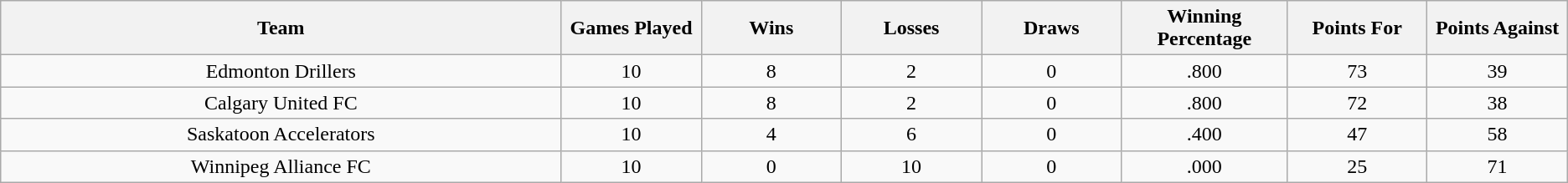<table class="wikitable" style="text-align:center;">
<tr>
<th bgcolor="#DDDDFF" width="20%">Team</th>
<th bgcolor="#DDDDFF" width="5%">Games Played</th>
<th bgcolor="#DDDDFF" width="5%">Wins</th>
<th bgcolor="#DDDDFF" width="5%">Losses</th>
<th bgcolor="#DDDDFF" width="5%">Draws</th>
<th bgcolor="#DDDDFF" width="5%">Winning Percentage</th>
<th bgcolor="#DDDDFF" width="5%">Points For</th>
<th bgcolor="#DDDDFF" width="5%">Points Against</th>
</tr>
<tr>
<td>Edmonton Drillers</td>
<td>10</td>
<td>8</td>
<td>2</td>
<td>0</td>
<td>.800</td>
<td>73</td>
<td>39</td>
</tr>
<tr>
<td>Calgary United FC</td>
<td>10</td>
<td>8</td>
<td>2</td>
<td>0</td>
<td>.800</td>
<td>72</td>
<td>38</td>
</tr>
<tr>
<td>Saskatoon Accelerators</td>
<td>10</td>
<td>4</td>
<td>6</td>
<td>0</td>
<td>.400</td>
<td>47</td>
<td>58</td>
</tr>
<tr>
<td>Winnipeg Alliance FC</td>
<td>10</td>
<td>0</td>
<td>10</td>
<td>0</td>
<td>.000</td>
<td>25</td>
<td>71</td>
</tr>
</table>
